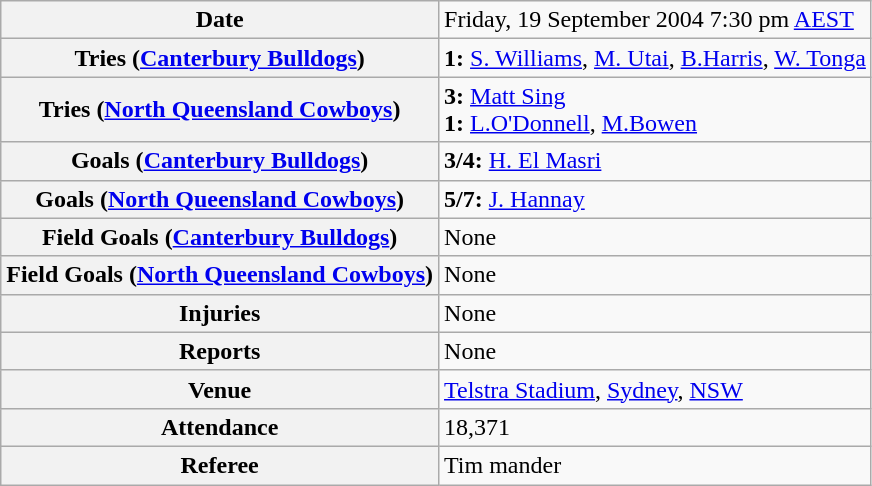<table class="wikitable">
<tr>
<th>Date</th>
<td>Friday, 19 September 2004 7:30 pm <a href='#'>AEST</a></td>
</tr>
<tr>
<th>Tries (<a href='#'>Canterbury Bulldogs</a>)</th>
<td><strong>1:</strong> <a href='#'>S. Williams</a>, <a href='#'>M. Utai</a>, <a href='#'>B.Harris</a>, <a href='#'>W. Tonga</a></td>
</tr>
<tr>
<th>Tries (<a href='#'>North Queensland Cowboys</a>)</th>
<td><strong>3:</strong> <a href='#'>Matt Sing</a><br> <strong>1:</strong> <a href='#'>L.O'Donnell</a>, <a href='#'>M.Bowen</a></td>
</tr>
<tr>
<th>Goals (<a href='#'>Canterbury Bulldogs</a>)</th>
<td><strong>3/4:</strong> <a href='#'>H. El Masri</a></td>
</tr>
<tr>
<th>Goals (<a href='#'>North Queensland Cowboys</a>)</th>
<td><strong>5/7:</strong> <a href='#'>J. Hannay</a></td>
</tr>
<tr>
<th>Field Goals (<a href='#'>Canterbury Bulldogs</a>)</th>
<td>None</td>
</tr>
<tr>
<th>Field Goals (<a href='#'>North Queensland Cowboys</a>)</th>
<td>None</td>
</tr>
<tr>
<th>Injuries</th>
<td>None</td>
</tr>
<tr>
<th>Reports</th>
<td>None</td>
</tr>
<tr>
<th>Venue</th>
<td><a href='#'>Telstra Stadium</a>, <a href='#'>Sydney</a>, <a href='#'>NSW</a></td>
</tr>
<tr>
<th>Attendance</th>
<td>18,371</td>
</tr>
<tr>
<th>Referee</th>
<td>Tim mander</td>
</tr>
</table>
